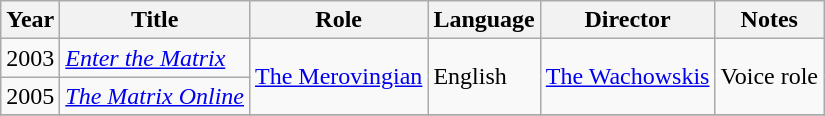<table class="wikitable sortable">
<tr>
<th>Year</th>
<th>Title</th>
<th>Role</th>
<th>Language</th>
<th>Director</th>
<th class="unsortable">Notes</th>
</tr>
<tr>
<td>2003</td>
<td><em><a href='#'>Enter the Matrix</a></em></td>
<td rowspan=2><a href='#'>The Merovingian</a></td>
<td rowspan=2>English</td>
<td rowspan=2><a href='#'>The Wachowskis</a></td>
<td rowspan=2>Voice role</td>
</tr>
<tr>
<td>2005</td>
<td><em><a href='#'>The Matrix Online</a></em></td>
</tr>
<tr>
</tr>
</table>
